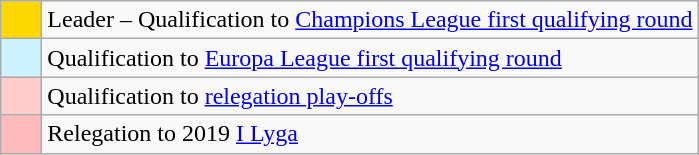<table class="wikitable">
<tr>
<td style="width:20px; background:gold;"></td>
<td>Leader – Qualification to <a href='#'>Champions League first qualifying round</a></td>
</tr>
<tr>
<td style="width:20px; background:#CCF3FF;"></td>
<td>Qualification to <a href='#'>Europa League first qualifying round</a></td>
</tr>
<tr>
<td style="width:20px; background:#FFCCCC;"></td>
<td>Qualification to <a href='#'>relegation play-offs</a></td>
</tr>
<tr>
<td style="width:20px; background:#FFBBBB;"></td>
<td>Relegation to 2019 <a href='#'>I Lyga</a></td>
</tr>
</table>
